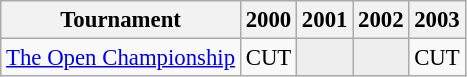<table class="wikitable" style="font-size:95%;text-align:center;">
<tr>
<th>Tournament</th>
<th>2000</th>
<th>2001</th>
<th>2002</th>
<th>2003</th>
</tr>
<tr>
<td align=left><a href='#'>The Open Championship</a></td>
<td>CUT</td>
<td style="background:#eeeeee;"></td>
<td style="background:#eeeeee;"></td>
<td>CUT</td>
</tr>
</table>
